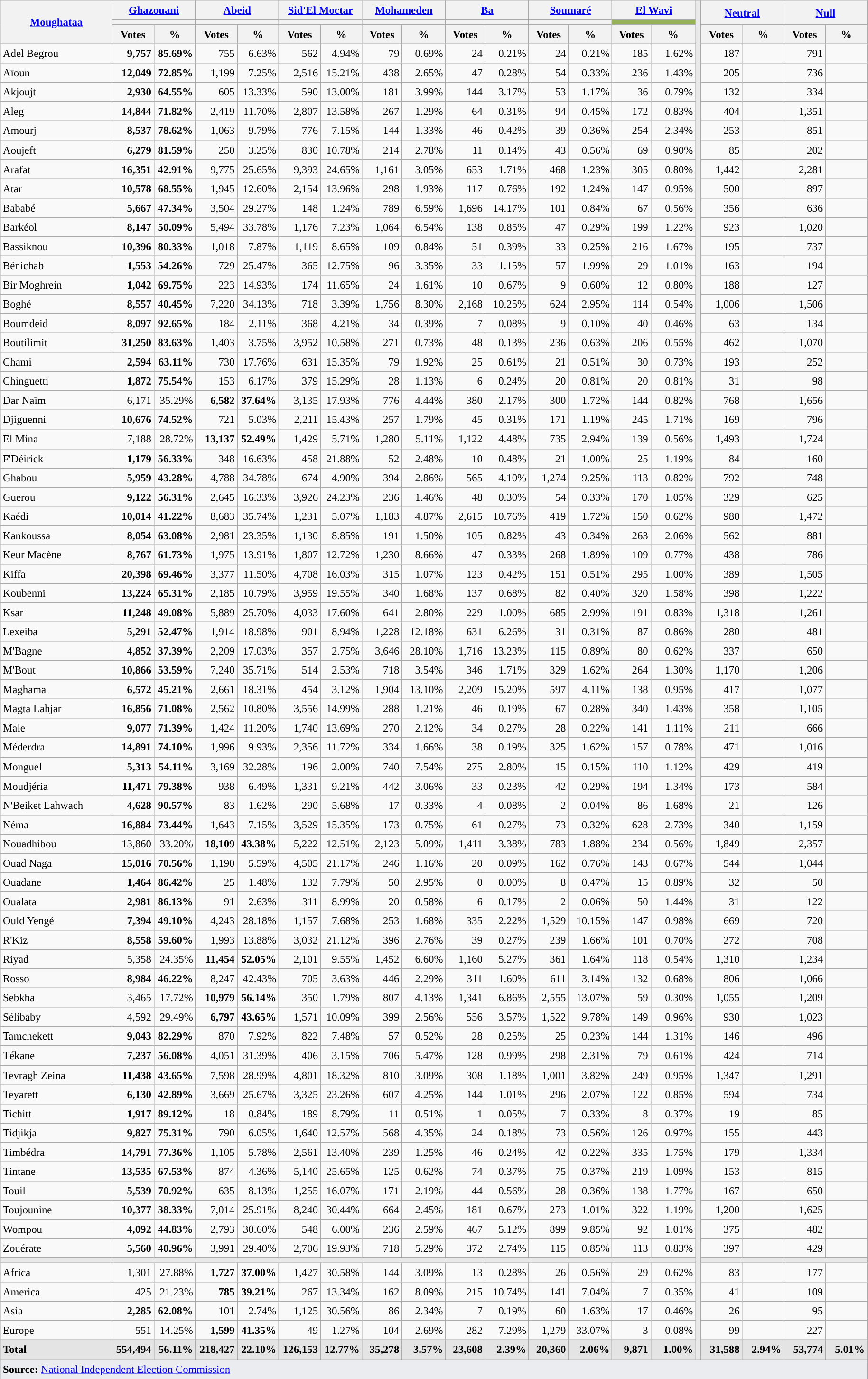<table class="wikitable sortable collapsible collapsed mw-datatable" style="text-align:right; font-size:95%; line-height:20px">
<tr>
<th width="150" rowspan="3"><a href='#'>Moughataa</a></th>
<th width="110" colspan="2"><a href='#'>Ghazouani</a></th>
<th width="110" colspan="2"><a href='#'>Abeid</a></th>
<th width="110" colspan="2"><a href='#'>Sid'El Moctar</a></th>
<th width="110" colspan="2"><a href='#'>Mohameden</a></th>
<th width="110" colspan="2"><a href='#'>Ba</a></th>
<th width="110" colspan="2"><a href='#'>Soumaré</a></th>
<th width="110" colspan="2"><a href='#'>El Wavi</a></th>
<td rowspan="72" style="background:#E9E9E9;"></td>
<th width="110" rowspan="2" colspan="2"><a href='#'>Neutral</a></th>
<th width="110" rowspan="2" colspan="2"><a href='#'>Null</a></th>
</tr>
<tr>
<th colspan="2" style="background:"></th>
<th colspan="2" style="background:"></th>
<th colspan="2" style="background:"></th>
<th colspan="2" style="background:"></th>
<th colspan="2" style="background:"></th>
<th colspan="2" style="background:"></th>
<th colspan="2" style="background:#95B256;"></th>
</tr>
<tr>
<th>Votes</th>
<th>%</th>
<th>Votes</th>
<th>%</th>
<th>Votes</th>
<th>%</th>
<th>Votes</th>
<th>%</th>
<th>Votes</th>
<th>%</th>
<th>Votes</th>
<th>%</th>
<th>Votes</th>
<th>%</th>
<th>Votes</th>
<th>%</th>
<th>Votes</th>
<th>%</th>
</tr>
<tr>
<td style="text-align:left">Adel Begrou</td>
<td><strong>9,757</strong></td>
<td><strong>85.69%</strong></td>
<td>755</td>
<td>6.63%</td>
<td>562</td>
<td>4.94%</td>
<td>79</td>
<td>0.69%</td>
<td>24</td>
<td>0.21%</td>
<td>24</td>
<td>0.21%</td>
<td>185</td>
<td>1.62%</td>
<td>187</td>
<td></td>
<td>791</td>
<td></td>
</tr>
<tr>
<td style="text-align:left">Aïoun</td>
<td><strong>12,049</strong></td>
<td><strong>72.85%</strong></td>
<td>1,199</td>
<td>7.25%</td>
<td>2,516</td>
<td>15.21%</td>
<td>438</td>
<td>2.65%</td>
<td>47</td>
<td>0.28%</td>
<td>54</td>
<td>0.33%</td>
<td>236</td>
<td>1.43%</td>
<td>205</td>
<td></td>
<td>736</td>
<td></td>
</tr>
<tr>
<td style="text-align:left">Akjoujt</td>
<td><strong>2,930</strong></td>
<td><strong>64.55%</strong></td>
<td>605</td>
<td>13.33%</td>
<td>590</td>
<td>13.00%</td>
<td>181</td>
<td>3.99%</td>
<td>144</td>
<td>3.17%</td>
<td>53</td>
<td>1.17%</td>
<td>36</td>
<td>0.79%</td>
<td>132</td>
<td></td>
<td>334</td>
<td></td>
</tr>
<tr>
<td style="text-align:left">Aleg</td>
<td><strong>14,844</strong></td>
<td><strong>71.82%</strong></td>
<td>2,419</td>
<td>11.70%</td>
<td>2,807</td>
<td>13.58%</td>
<td>267</td>
<td>1.29%</td>
<td>64</td>
<td>0.31%</td>
<td>94</td>
<td>0.45%</td>
<td>172</td>
<td>0.83%</td>
<td>404</td>
<td></td>
<td>1,351</td>
<td></td>
</tr>
<tr>
<td style="text-align:left">Amourj</td>
<td><strong>8,537</strong></td>
<td><strong>78.62%</strong></td>
<td>1,063</td>
<td>9.79%</td>
<td>776</td>
<td>7.15%</td>
<td>144</td>
<td>1.33%</td>
<td>46</td>
<td>0.42%</td>
<td>39</td>
<td>0.36%</td>
<td>254</td>
<td>2.34%</td>
<td>253</td>
<td></td>
<td>851</td>
<td></td>
</tr>
<tr>
<td style="text-align:left">Aoujeft</td>
<td><strong>6,279</strong></td>
<td><strong>81.59%</strong></td>
<td>250</td>
<td>3.25%</td>
<td>830</td>
<td>10.78%</td>
<td>214</td>
<td>2.78%</td>
<td>11</td>
<td>0.14%</td>
<td>43</td>
<td>0.56%</td>
<td>69</td>
<td>0.90%</td>
<td>85</td>
<td></td>
<td>202</td>
<td></td>
</tr>
<tr>
<td style="text-align:left">Arafat</td>
<td><strong>16,351</strong></td>
<td><strong>42.91%</strong></td>
<td>9,775</td>
<td>25.65%</td>
<td>9,393</td>
<td>24.65%</td>
<td>1,161</td>
<td>3.05%</td>
<td>653</td>
<td>1.71%</td>
<td>468</td>
<td>1.23%</td>
<td>305</td>
<td>0.80%</td>
<td>1,442</td>
<td></td>
<td>2,281</td>
<td></td>
</tr>
<tr>
<td style="text-align:left">Atar</td>
<td><strong>10,578</strong></td>
<td><strong>68.55%</strong></td>
<td>1,945</td>
<td>12.60%</td>
<td>2,154</td>
<td>13.96%</td>
<td>298</td>
<td>1.93%</td>
<td>117</td>
<td>0.76%</td>
<td>192</td>
<td>1.24%</td>
<td>147</td>
<td>0.95%</td>
<td>500</td>
<td></td>
<td>897</td>
<td></td>
</tr>
<tr>
<td style="text-align:left">Bababé</td>
<td><strong>5,667</strong></td>
<td><strong>47.34%</strong></td>
<td>3,504</td>
<td>29.27%</td>
<td>148</td>
<td>1.24%</td>
<td>789</td>
<td>6.59%</td>
<td>1,696</td>
<td>14.17%</td>
<td>101</td>
<td>0.84%</td>
<td>67</td>
<td>0.56%</td>
<td>356</td>
<td></td>
<td>636</td>
<td></td>
</tr>
<tr>
<td style="text-align:left">Barkéol</td>
<td><strong>8,147</strong></td>
<td><strong>50.09%</strong></td>
<td>5,494</td>
<td>33.78%</td>
<td>1,176</td>
<td>7.23%</td>
<td>1,064</td>
<td>6.54%</td>
<td>138</td>
<td>0.85%</td>
<td>47</td>
<td>0.29%</td>
<td>199</td>
<td>1.22%</td>
<td>923</td>
<td></td>
<td>1,020</td>
<td></td>
</tr>
<tr>
<td style="text-align:left">Bassiknou</td>
<td><strong>10,396</strong></td>
<td><strong>80.33%</strong></td>
<td>1,018</td>
<td>7.87%</td>
<td>1,119</td>
<td>8.65%</td>
<td>109</td>
<td>0.84%</td>
<td>51</td>
<td>0.39%</td>
<td>33</td>
<td>0.25%</td>
<td>216</td>
<td>1.67%</td>
<td>195</td>
<td></td>
<td>737</td>
<td></td>
</tr>
<tr>
<td style="text-align:left">Bénichab</td>
<td><strong>1,553</strong></td>
<td><strong>54.26%</strong></td>
<td>729</td>
<td>25.47%</td>
<td>365</td>
<td>12.75%</td>
<td>96</td>
<td>3.35%</td>
<td>33</td>
<td>1.15%</td>
<td>57</td>
<td>1.99%</td>
<td>29</td>
<td>1.01%</td>
<td>163</td>
<td></td>
<td>194</td>
<td></td>
</tr>
<tr>
<td style="text-align:left">Bir Moghrein</td>
<td><strong>1,042</strong></td>
<td><strong>69.75%</strong></td>
<td>223</td>
<td>14.93%</td>
<td>174</td>
<td>11.65%</td>
<td>24</td>
<td>1.61%</td>
<td>10</td>
<td>0.67%</td>
<td>9</td>
<td>0.60%</td>
<td>12</td>
<td>0.80%</td>
<td>188</td>
<td></td>
<td>127</td>
<td></td>
</tr>
<tr>
<td style="text-align:left">Boghé</td>
<td><strong>8,557</strong></td>
<td><strong>40.45%</strong></td>
<td>7,220</td>
<td>34.13%</td>
<td>718</td>
<td>3.39%</td>
<td>1,756</td>
<td>8.30%</td>
<td>2,168</td>
<td>10.25%</td>
<td>624</td>
<td>2.95%</td>
<td>114</td>
<td>0.54%</td>
<td>1,006</td>
<td></td>
<td>1,506</td>
<td></td>
</tr>
<tr>
<td style="text-align:left">Boumdeid</td>
<td><strong>8,097</strong></td>
<td><strong>92.65%</strong></td>
<td>184</td>
<td>2.11%</td>
<td>368</td>
<td>4.21%</td>
<td>34</td>
<td>0.39%</td>
<td>7</td>
<td>0.08%</td>
<td>9</td>
<td>0.10%</td>
<td>40</td>
<td>0.46%</td>
<td>63</td>
<td></td>
<td>134</td>
<td></td>
</tr>
<tr>
<td style="text-align:left">Boutilimit</td>
<td><strong>31,250</strong></td>
<td><strong>83.63%</strong></td>
<td>1,403</td>
<td>3.75%</td>
<td>3,952</td>
<td>10.58%</td>
<td>271</td>
<td>0.73%</td>
<td>48</td>
<td>0.13%</td>
<td>236</td>
<td>0.63%</td>
<td>206</td>
<td>0.55%</td>
<td>462</td>
<td></td>
<td>1,070</td>
<td></td>
</tr>
<tr>
<td style="text-align:left">Chami</td>
<td><strong>2,594</strong></td>
<td><strong>63.11%</strong></td>
<td>730</td>
<td>17.76%</td>
<td>631</td>
<td>15.35%</td>
<td>79</td>
<td>1.92%</td>
<td>25</td>
<td>0.61%</td>
<td>21</td>
<td>0.51%</td>
<td>30</td>
<td>0.73%</td>
<td>193</td>
<td></td>
<td>252</td>
<td></td>
</tr>
<tr>
<td style="text-align:left">Chinguetti</td>
<td><strong>1,872</strong></td>
<td><strong>75.54%</strong></td>
<td>153</td>
<td>6.17%</td>
<td>379</td>
<td>15.29%</td>
<td>28</td>
<td>1.13%</td>
<td>6</td>
<td>0.24%</td>
<td>20</td>
<td>0.81%</td>
<td>20</td>
<td>0.81%</td>
<td>31</td>
<td></td>
<td>98</td>
<td></td>
</tr>
<tr>
<td style="text-align:left">Dar Naïm</td>
<td>6,171</td>
<td>35.29%</td>
<td><strong>6,582</strong></td>
<td><strong>37.64%</strong></td>
<td>3,135</td>
<td>17.93%</td>
<td>776</td>
<td>4.44%</td>
<td>380</td>
<td>2.17%</td>
<td>300</td>
<td>1.72%</td>
<td>144</td>
<td>0.82%</td>
<td>768</td>
<td></td>
<td>1,656</td>
<td></td>
</tr>
<tr>
<td style="text-align:left">Djiguenni</td>
<td><strong>10,676</strong></td>
<td><strong>74.52%</strong></td>
<td>721</td>
<td>5.03%</td>
<td>2,211</td>
<td>15.43%</td>
<td>257</td>
<td>1.79%</td>
<td>45</td>
<td>0.31%</td>
<td>171</td>
<td>1.19%</td>
<td>245</td>
<td>1.71%</td>
<td>169</td>
<td></td>
<td>796</td>
<td></td>
</tr>
<tr>
<td style="text-align:left">El Mina</td>
<td>7,188</td>
<td>28.72%</td>
<td><strong>13,137</strong></td>
<td><strong>52.49%</strong></td>
<td>1,429</td>
<td>5.71%</td>
<td>1,280</td>
<td>5.11%</td>
<td>1,122</td>
<td>4.48%</td>
<td>735</td>
<td>2.94%</td>
<td>139</td>
<td>0.56%</td>
<td>1,493</td>
<td></td>
<td>1,724</td>
<td></td>
</tr>
<tr>
<td style="text-align:left">F'Déirick</td>
<td><strong>1,179</strong></td>
<td><strong>56.33%</strong></td>
<td>348</td>
<td>16.63%</td>
<td>458</td>
<td>21.88%</td>
<td>52</td>
<td>2.48%</td>
<td>10</td>
<td>0.48%</td>
<td>21</td>
<td>1.00%</td>
<td>25</td>
<td>1.19%</td>
<td>84</td>
<td></td>
<td>160</td>
<td></td>
</tr>
<tr>
<td style="text-align:left">Ghabou</td>
<td><strong>5,959</strong></td>
<td><strong>43.28%</strong></td>
<td>4,788</td>
<td>34.78%</td>
<td>674</td>
<td>4.90%</td>
<td>394</td>
<td>2.86%</td>
<td>565</td>
<td>4.10%</td>
<td>1,274</td>
<td>9.25%</td>
<td>113</td>
<td>0.82%</td>
<td>792</td>
<td></td>
<td>748</td>
<td></td>
</tr>
<tr>
<td style="text-align:left">Guerou</td>
<td><strong>9,122</strong></td>
<td><strong>56.31%</strong></td>
<td>2,645</td>
<td>16.33%</td>
<td>3,926</td>
<td>24.23%</td>
<td>236</td>
<td>1.46%</td>
<td>48</td>
<td>0.30%</td>
<td>54</td>
<td>0.33%</td>
<td>170</td>
<td>1.05%</td>
<td>329</td>
<td></td>
<td>625</td>
<td></td>
</tr>
<tr>
<td style="text-align:left">Kaédi</td>
<td><strong>10,014</strong></td>
<td><strong>41.22%</strong></td>
<td>8,683</td>
<td>35.74%</td>
<td>1,231</td>
<td>5.07%</td>
<td>1,183</td>
<td>4.87%</td>
<td>2,615</td>
<td>10.76%</td>
<td>419</td>
<td>1.72%</td>
<td>150</td>
<td>0.62%</td>
<td>980</td>
<td></td>
<td>1,472</td>
<td></td>
</tr>
<tr>
<td style="text-align:left">Kankoussa</td>
<td><strong>8,054</strong></td>
<td><strong>63.08%</strong></td>
<td>2,981</td>
<td>23.35%</td>
<td>1,130</td>
<td>8.85%</td>
<td>191</td>
<td>1.50%</td>
<td>105</td>
<td>0.82%</td>
<td>43</td>
<td>0.34%</td>
<td>263</td>
<td>2.06%</td>
<td>562</td>
<td></td>
<td>881</td>
<td></td>
</tr>
<tr>
<td style="text-align:left">Keur Macène</td>
<td><strong>8,767</strong></td>
<td><strong>61.73%</strong></td>
<td>1,975</td>
<td>13.91%</td>
<td>1,807</td>
<td>12.72%</td>
<td>1,230</td>
<td>8.66%</td>
<td>47</td>
<td>0.33%</td>
<td>268</td>
<td>1.89%</td>
<td>109</td>
<td>0.77%</td>
<td>438</td>
<td></td>
<td>786</td>
<td></td>
</tr>
<tr>
<td style="text-align:left">Kiffa</td>
<td><strong>20,398</strong></td>
<td><strong>69.46%</strong></td>
<td>3,377</td>
<td>11.50%</td>
<td>4,708</td>
<td>16.03%</td>
<td>315</td>
<td>1.07%</td>
<td>123</td>
<td>0.42%</td>
<td>151</td>
<td>0.51%</td>
<td>295</td>
<td>1.00%</td>
<td>389</td>
<td></td>
<td>1,505</td>
<td></td>
</tr>
<tr>
<td style="text-align:left">Koubenni</td>
<td><strong>13,224</strong></td>
<td><strong>65.31%</strong></td>
<td>2,185</td>
<td>10.79%</td>
<td>3,959</td>
<td>19.55%</td>
<td>340</td>
<td>1.68%</td>
<td>137</td>
<td>0.68%</td>
<td>82</td>
<td>0.40%</td>
<td>320</td>
<td>1.58%</td>
<td>398</td>
<td></td>
<td>1,222</td>
<td></td>
</tr>
<tr>
<td style="text-align:left">Ksar</td>
<td><strong>11,248</strong></td>
<td><strong>49.08%</strong></td>
<td>5,889</td>
<td>25.70%</td>
<td>4,033</td>
<td>17.60%</td>
<td>641</td>
<td>2.80%</td>
<td>229</td>
<td>1.00%</td>
<td>685</td>
<td>2.99%</td>
<td>191</td>
<td>0.83%</td>
<td>1,318</td>
<td></td>
<td>1,261</td>
<td></td>
</tr>
<tr>
<td style="text-align:left">Lexeiba</td>
<td><strong>5,291</strong></td>
<td><strong>52.47%</strong></td>
<td>1,914</td>
<td>18.98%</td>
<td>901</td>
<td>8.94%</td>
<td>1,228</td>
<td>12.18%</td>
<td>631</td>
<td>6.26%</td>
<td>31</td>
<td>0.31%</td>
<td>87</td>
<td>0.86%</td>
<td>280</td>
<td></td>
<td>481</td>
<td></td>
</tr>
<tr>
<td style="text-align:left">M'Bagne</td>
<td><strong>4,852</strong></td>
<td><strong>37.39%</strong></td>
<td>2,209</td>
<td>17.03%</td>
<td>357</td>
<td>2.75%</td>
<td>3,646</td>
<td>28.10%</td>
<td>1,716</td>
<td>13.23%</td>
<td>115</td>
<td>0.89%</td>
<td>80</td>
<td>0.62%</td>
<td>337</td>
<td></td>
<td>650</td>
<td></td>
</tr>
<tr>
<td style="text-align:left">M'Bout</td>
<td><strong>10,866</strong></td>
<td><strong>53.59%</strong></td>
<td>7,240</td>
<td>35.71%</td>
<td>514</td>
<td>2.53%</td>
<td>718</td>
<td>3.54%</td>
<td>346</td>
<td>1.71%</td>
<td>329</td>
<td>1.62%</td>
<td>264</td>
<td>1.30%</td>
<td>1,170</td>
<td></td>
<td>1,206</td>
<td></td>
</tr>
<tr>
<td style="text-align:left">Maghama</td>
<td><strong>6,572</strong></td>
<td><strong>45.21%</strong></td>
<td>2,661</td>
<td>18.31%</td>
<td>454</td>
<td>3.12%</td>
<td>1,904</td>
<td>13.10%</td>
<td>2,209</td>
<td>15.20%</td>
<td>597</td>
<td>4.11%</td>
<td>138</td>
<td>0.95%</td>
<td>417</td>
<td></td>
<td>1,077</td>
<td></td>
</tr>
<tr>
<td style="text-align:left">Magta Lahjar</td>
<td><strong>16,856</strong></td>
<td><strong>71.08%</strong></td>
<td>2,562</td>
<td>10.80%</td>
<td>3,556</td>
<td>14.99%</td>
<td>288</td>
<td>1.21%</td>
<td>46</td>
<td>0.19%</td>
<td>67</td>
<td>0.28%</td>
<td>340</td>
<td>1.43%</td>
<td>358</td>
<td></td>
<td>1,105</td>
<td></td>
</tr>
<tr>
<td style="text-align:left">Male</td>
<td><strong>9,077</strong></td>
<td><strong>71.39%</strong></td>
<td>1,424</td>
<td>11.20%</td>
<td>1,740</td>
<td>13.69%</td>
<td>270</td>
<td>2.12%</td>
<td>34</td>
<td>0.27%</td>
<td>28</td>
<td>0.22%</td>
<td>141</td>
<td>1.11%</td>
<td>211</td>
<td></td>
<td>666</td>
<td></td>
</tr>
<tr>
<td style="text-align:left">Méderdra</td>
<td><strong>14,891</strong></td>
<td><strong>74.10%</strong></td>
<td>1,996</td>
<td>9.93%</td>
<td>2,356</td>
<td>11.72%</td>
<td>334</td>
<td>1.66%</td>
<td>38</td>
<td>0.19%</td>
<td>325</td>
<td>1.62%</td>
<td>157</td>
<td>0.78%</td>
<td>471</td>
<td></td>
<td>1,016</td>
<td></td>
</tr>
<tr>
<td style="text-align:left">Monguel</td>
<td><strong>5,313</strong></td>
<td><strong>54.11%</strong></td>
<td>3,169</td>
<td>32.28%</td>
<td>196</td>
<td>2.00%</td>
<td>740</td>
<td>7.54%</td>
<td>275</td>
<td>2.80%</td>
<td>15</td>
<td>0.15%</td>
<td>110</td>
<td>1.12%</td>
<td>429</td>
<td></td>
<td>419</td>
<td></td>
</tr>
<tr>
<td style="text-align:left">Moudjéria</td>
<td><strong>11,471</strong></td>
<td><strong>79.38%</strong></td>
<td>938</td>
<td>6.49%</td>
<td>1,331</td>
<td>9.21%</td>
<td>442</td>
<td>3.06%</td>
<td>33</td>
<td>0.23%</td>
<td>42</td>
<td>0.29%</td>
<td>194</td>
<td>1.34%</td>
<td>173</td>
<td></td>
<td>584</td>
<td></td>
</tr>
<tr>
<td style="text-align:left">N'Beiket Lahwach</td>
<td><strong>4,628</strong></td>
<td><strong>90.57%</strong></td>
<td>83</td>
<td>1.62%</td>
<td>290</td>
<td>5.68%</td>
<td>17</td>
<td>0.33%</td>
<td>4</td>
<td>0.08%</td>
<td>2</td>
<td>0.04%</td>
<td>86</td>
<td>1.68%</td>
<td>21</td>
<td></td>
<td>126</td>
<td></td>
</tr>
<tr>
<td style="text-align:left">Néma</td>
<td><strong>16,884</strong></td>
<td><strong>73.44%</strong></td>
<td>1,643</td>
<td>7.15%</td>
<td>3,529</td>
<td>15.35%</td>
<td>173</td>
<td>0.75%</td>
<td>61</td>
<td>0.27%</td>
<td>73</td>
<td>0.32%</td>
<td>628</td>
<td>2.73%</td>
<td>340</td>
<td></td>
<td>1,159</td>
<td></td>
</tr>
<tr>
<td style="text-align:left">Nouadhibou</td>
<td>13,860</td>
<td>33.20%</td>
<td><strong>18,109</strong></td>
<td><strong>43.38%</strong></td>
<td>5,222</td>
<td>12.51%</td>
<td>2,123</td>
<td>5.09%</td>
<td>1,411</td>
<td>3.38%</td>
<td>783</td>
<td>1.88%</td>
<td>234</td>
<td>0.56%</td>
<td>1,849</td>
<td></td>
<td>2,357</td>
<td></td>
</tr>
<tr>
<td style="text-align:left">Ouad Naga</td>
<td><strong>15,016</strong></td>
<td><strong>70.56%</strong></td>
<td>1,190</td>
<td>5.59%</td>
<td>4,505</td>
<td>21.17%</td>
<td>246</td>
<td>1.16%</td>
<td>20</td>
<td>0.09%</td>
<td>162</td>
<td>0.76%</td>
<td>143</td>
<td>0.67%</td>
<td>544</td>
<td></td>
<td>1,044</td>
<td></td>
</tr>
<tr>
<td style="text-align:left">Ouadane</td>
<td><strong>1,464</strong></td>
<td><strong>86.42%</strong></td>
<td>25</td>
<td>1.48%</td>
<td>132</td>
<td>7.79%</td>
<td>50</td>
<td>2.95%</td>
<td>0</td>
<td>0.00%</td>
<td>8</td>
<td>0.47%</td>
<td>15</td>
<td>0.89%</td>
<td>32</td>
<td></td>
<td>50</td>
<td></td>
</tr>
<tr>
<td style="text-align:left">Oualata</td>
<td><strong>2,981</strong></td>
<td><strong>86.13%</strong></td>
<td>91</td>
<td>2.63%</td>
<td>311</td>
<td>8.99%</td>
<td>20</td>
<td>0.58%</td>
<td>6</td>
<td>0.17%</td>
<td>2</td>
<td>0.06%</td>
<td>50</td>
<td>1.44%</td>
<td>31</td>
<td></td>
<td>122</td>
<td></td>
</tr>
<tr>
<td style="text-align:left">Ould Yengé</td>
<td><strong>7,394</strong></td>
<td><strong>49.10%</strong></td>
<td>4,243</td>
<td>28.18%</td>
<td>1,157</td>
<td>7.68%</td>
<td>253</td>
<td>1.68%</td>
<td>335</td>
<td>2.22%</td>
<td>1,529</td>
<td>10.15%</td>
<td>147</td>
<td>0.98%</td>
<td>669</td>
<td></td>
<td>720</td>
<td></td>
</tr>
<tr>
<td style="text-align:left">R'Kiz</td>
<td><strong>8,558</strong></td>
<td><strong>59.60%</strong></td>
<td>1,993</td>
<td>13.88%</td>
<td>3,032</td>
<td>21.12%</td>
<td>396</td>
<td>2.76%</td>
<td>39</td>
<td>0.27%</td>
<td>239</td>
<td>1.66%</td>
<td>101</td>
<td>0.70%</td>
<td>272</td>
<td></td>
<td>708</td>
<td></td>
</tr>
<tr>
<td style="text-align:left">Riyad</td>
<td>5,358</td>
<td>24.35%</td>
<td><strong>11,454</strong></td>
<td><strong>52.05%</strong></td>
<td>2,101</td>
<td>9.55%</td>
<td>1,452</td>
<td>6.60%</td>
<td>1,160</td>
<td>5.27%</td>
<td>361</td>
<td>1.64%</td>
<td>118</td>
<td>0.54%</td>
<td>1,310</td>
<td></td>
<td>1,234</td>
<td></td>
</tr>
<tr>
<td style="text-align:left">Rosso</td>
<td><strong>8,984</strong></td>
<td><strong>46.22%</strong></td>
<td>8,247</td>
<td>42.43%</td>
<td>705</td>
<td>3.63%</td>
<td>446</td>
<td>2.29%</td>
<td>311</td>
<td>1.60%</td>
<td>611</td>
<td>3.14%</td>
<td>132</td>
<td>0.68%</td>
<td>806</td>
<td></td>
<td>1,066</td>
<td></td>
</tr>
<tr>
<td style="text-align:left">Sebkha</td>
<td>3,465</td>
<td>17.72%</td>
<td><strong>10,979</strong></td>
<td><strong>56.14%</strong></td>
<td>350</td>
<td>1.79%</td>
<td>807</td>
<td>4.13%</td>
<td>1,341</td>
<td>6.86%</td>
<td>2,555</td>
<td>13.07%</td>
<td>59</td>
<td>0.30%</td>
<td>1,055</td>
<td></td>
<td>1,209</td>
<td></td>
</tr>
<tr>
<td style="text-align:left">Sélibaby</td>
<td>4,592</td>
<td>29.49%</td>
<td><strong>6,797</strong></td>
<td><strong>43.65%</strong></td>
<td>1,571</td>
<td>10.09%</td>
<td>399</td>
<td>2.56%</td>
<td>556</td>
<td>3.57%</td>
<td>1,522</td>
<td>9.78%</td>
<td>149</td>
<td>0.96%</td>
<td>930</td>
<td></td>
<td>1,023</td>
<td></td>
</tr>
<tr>
<td style="text-align:left">Tamchekett</td>
<td><strong>9,043</strong></td>
<td><strong>82.29%</strong></td>
<td>870</td>
<td>7.92%</td>
<td>822</td>
<td>7.48%</td>
<td>57</td>
<td>0.52%</td>
<td>28</td>
<td>0.25%</td>
<td>25</td>
<td>0.23%</td>
<td>144</td>
<td>1.31%</td>
<td>146</td>
<td></td>
<td>496</td>
<td></td>
</tr>
<tr>
<td style="text-align:left">Tékane</td>
<td><strong>7,237</strong></td>
<td><strong>56.08%</strong></td>
<td>4,051</td>
<td>31.39%</td>
<td>406</td>
<td>3.15%</td>
<td>706</td>
<td>5.47%</td>
<td>128</td>
<td>0.99%</td>
<td>298</td>
<td>2.31%</td>
<td>79</td>
<td>0.61%</td>
<td>424</td>
<td></td>
<td>714</td>
<td></td>
</tr>
<tr>
<td style="text-align:left">Tevragh Zeina</td>
<td><strong>11,438</strong></td>
<td><strong>43.65%</strong></td>
<td>7,598</td>
<td>28.99%</td>
<td>4,801</td>
<td>18.32%</td>
<td>810</td>
<td>3.09%</td>
<td>308</td>
<td>1.18%</td>
<td>1,001</td>
<td>3.82%</td>
<td>249</td>
<td>0.95%</td>
<td>1,347</td>
<td></td>
<td>1,291</td>
<td></td>
</tr>
<tr>
<td style="text-align:left">Teyarett</td>
<td><strong>6,130</strong></td>
<td><strong>42.89%</strong></td>
<td>3,669</td>
<td>25.67%</td>
<td>3,325</td>
<td>23.26%</td>
<td>607</td>
<td>4.25%</td>
<td>144</td>
<td>1.01%</td>
<td>296</td>
<td>2.07%</td>
<td>122</td>
<td>0.85%</td>
<td>594</td>
<td></td>
<td>734</td>
<td></td>
</tr>
<tr>
<td style="text-align:left">Tichitt</td>
<td><strong>1,917</strong></td>
<td><strong>89.12%</strong></td>
<td>18</td>
<td>0.84%</td>
<td>189</td>
<td>8.79%</td>
<td>11</td>
<td>0.51%</td>
<td>1</td>
<td>0.05%</td>
<td>7</td>
<td>0.33%</td>
<td>8</td>
<td>0.37%</td>
<td>19</td>
<td></td>
<td>85</td>
<td></td>
</tr>
<tr>
<td style="text-align:left">Tidjikja</td>
<td><strong>9,827</strong></td>
<td><strong>75.31%</strong></td>
<td>790</td>
<td>6.05%</td>
<td>1,640</td>
<td>12.57%</td>
<td>568</td>
<td>4.35%</td>
<td>24</td>
<td>0.18%</td>
<td>73</td>
<td>0.56%</td>
<td>126</td>
<td>0.97%</td>
<td>155</td>
<td></td>
<td>443</td>
<td></td>
</tr>
<tr>
<td style="text-align:left">Timbédra</td>
<td><strong>14,791</strong></td>
<td><strong>77.36%</strong></td>
<td>1,105</td>
<td>5.78%</td>
<td>2,561</td>
<td>13.40%</td>
<td>239</td>
<td>1.25%</td>
<td>46</td>
<td>0.24%</td>
<td>42</td>
<td>0.22%</td>
<td>335</td>
<td>1.75%</td>
<td>179</td>
<td></td>
<td>1,334</td>
<td></td>
</tr>
<tr>
<td style="text-align:left">Tintane</td>
<td><strong>13,535</strong></td>
<td><strong>67.53%</strong></td>
<td>874</td>
<td>4.36%</td>
<td>5,140</td>
<td>25.65%</td>
<td>125</td>
<td>0.62%</td>
<td>74</td>
<td>0.37%</td>
<td>75</td>
<td>0.37%</td>
<td>219</td>
<td>1.09%</td>
<td>153</td>
<td></td>
<td>815</td>
<td></td>
</tr>
<tr>
<td style="text-align:left">Touil</td>
<td><strong>5,539</strong></td>
<td><strong>70.92%</strong></td>
<td>635</td>
<td>8.13%</td>
<td>1,255</td>
<td>16.07%</td>
<td>171</td>
<td>2.19%</td>
<td>44</td>
<td>0.56%</td>
<td>28</td>
<td>0.36%</td>
<td>138</td>
<td>1.77%</td>
<td>167</td>
<td></td>
<td>650</td>
<td></td>
</tr>
<tr>
<td style="text-align:left">Toujounine</td>
<td><strong>10,377</strong></td>
<td><strong>38.33%</strong></td>
<td>7,014</td>
<td>25.91%</td>
<td>8,240</td>
<td>30.44%</td>
<td>664</td>
<td>2.45%</td>
<td>181</td>
<td>0.67%</td>
<td>273</td>
<td>1.01%</td>
<td>322</td>
<td>1.19%</td>
<td>1,200</td>
<td></td>
<td>1,625</td>
<td></td>
</tr>
<tr>
<td style="text-align:left">Wompou</td>
<td><strong>4,092</strong></td>
<td><strong>44.83%</strong></td>
<td>2,793</td>
<td>30.60%</td>
<td>548</td>
<td>6.00%</td>
<td>236</td>
<td>2.59%</td>
<td>467</td>
<td>5.12%</td>
<td>899</td>
<td>9.85%</td>
<td>92</td>
<td>1.01%</td>
<td>375</td>
<td></td>
<td>482</td>
<td></td>
</tr>
<tr>
<td style="text-align:left">Zouérate</td>
<td><strong>5,560</strong></td>
<td><strong>40.96%</strong></td>
<td>3,991</td>
<td>29.40%</td>
<td>2,706</td>
<td>19.93%</td>
<td>718</td>
<td>5.29%</td>
<td>372</td>
<td>2.74%</td>
<td>115</td>
<td>0.85%</td>
<td>113</td>
<td>0.83%</td>
<td>397</td>
<td></td>
<td>429</td>
<td></td>
</tr>
<tr class="sortbottom">
<td colspan="15" style="background:#E9E9E9;"></td>
<td colspan="4" style="background:#E9E9E9;"></td>
</tr>
<tr>
<td style="text-align:left">Africa</td>
<td>1,301</td>
<td>27.88%</td>
<td><strong>1,727</strong></td>
<td><strong>37.00%</strong></td>
<td>1,427</td>
<td>30.58%</td>
<td>144</td>
<td>3.09%</td>
<td>13</td>
<td>0.28%</td>
<td>26</td>
<td>0.56%</td>
<td>29</td>
<td>0.62%</td>
<td>83</td>
<td></td>
<td>177</td>
<td></td>
</tr>
<tr>
<td style="text-align:left">America</td>
<td>425</td>
<td>21.23%</td>
<td><strong>785</strong></td>
<td><strong>39.21%</strong></td>
<td>267</td>
<td>13.34%</td>
<td>162</td>
<td>8.09%</td>
<td>215</td>
<td>10.74%</td>
<td>141</td>
<td>7.04%</td>
<td>7</td>
<td>0.35%</td>
<td>41</td>
<td></td>
<td>109</td>
<td></td>
</tr>
<tr>
<td style="text-align:left">Asia</td>
<td><strong>2,285</strong></td>
<td><strong>62.08%</strong></td>
<td>101</td>
<td>2.74%</td>
<td>1,125</td>
<td>30.56%</td>
<td>86</td>
<td>2.34%</td>
<td>7</td>
<td>0.19%</td>
<td>60</td>
<td>1.63%</td>
<td>17</td>
<td>0.46%</td>
<td>26</td>
<td></td>
<td>95</td>
<td></td>
</tr>
<tr>
<td style="text-align:left">Europe</td>
<td>551</td>
<td>14.25%</td>
<td><strong>1,599</strong></td>
<td><strong>41.35%</strong></td>
<td>49</td>
<td>1.27%</td>
<td>104</td>
<td>2.69%</td>
<td>282</td>
<td>7.29%</td>
<td>1,279</td>
<td>33.07%</td>
<td>3</td>
<td>0.08%</td>
<td>99</td>
<td></td>
<td>227</td>
<td></td>
</tr>
<tr class="sortbottom" style="font-weight:bold; background:#E4E4E4;">
<td align="left">Total</td>
<td><strong>554,494</strong></td>
<td><strong>56.11%</strong></td>
<td>218,427</td>
<td>22.10%</td>
<td>126,153</td>
<td>12.77%</td>
<td>35,278</td>
<td>3.57%</td>
<td>23,608</td>
<td>2.39%</td>
<td>20,360</td>
<td>2.06%</td>
<td>9,871</td>
<td>1.00%</td>
<td>31,588</td>
<td>2.94%</td>
<td>53,774</td>
<td>5.01%</td>
</tr>
<tr class="sortbottom">
<td colspan="21" style="text-align:left; background-color:#eaecf0"><strong>Source:</strong> <a href='#'>National Independent Election Commission</a></td>
</tr>
</table>
